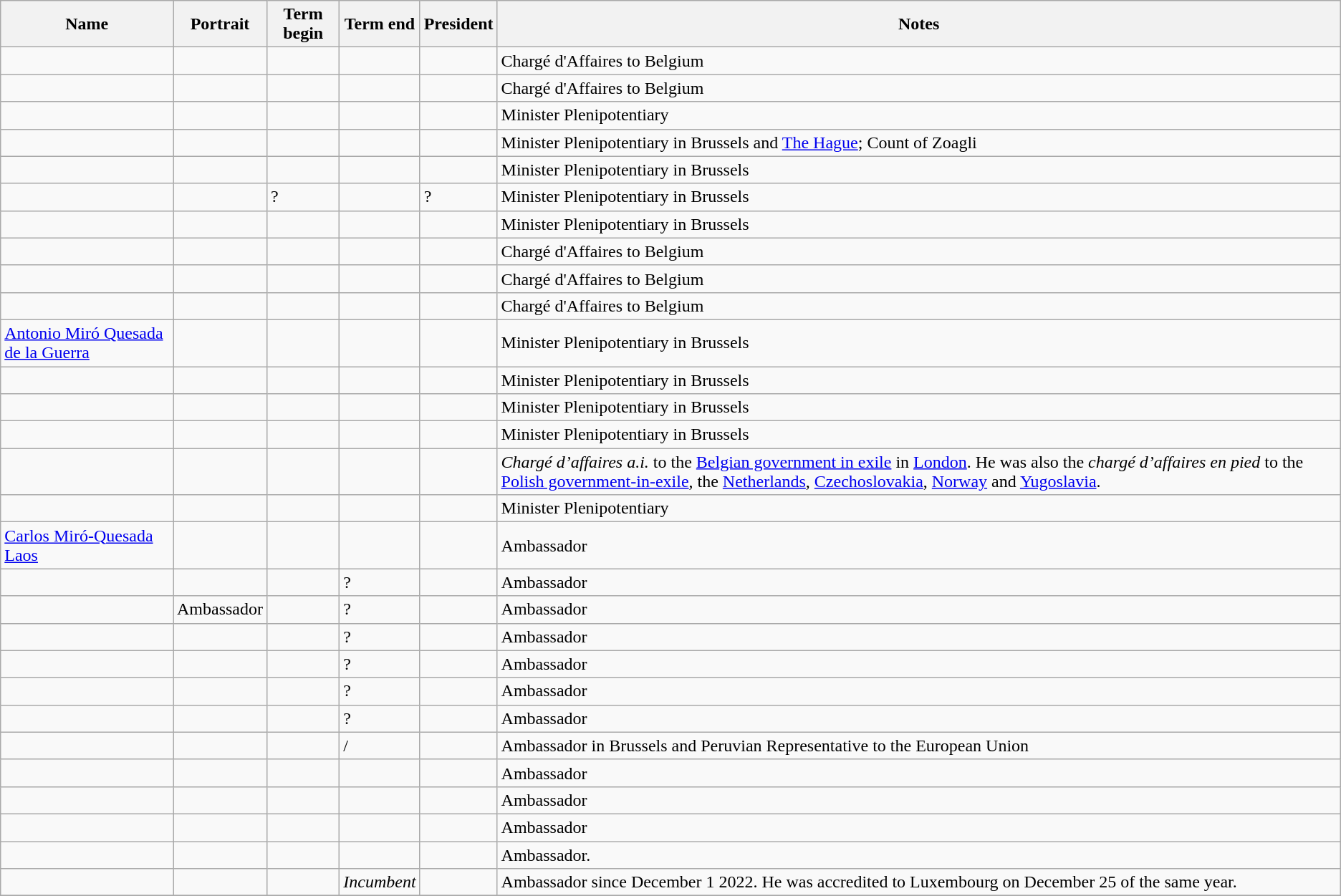<table class="wikitable sortable"  text-align:center;">
<tr>
<th>Name</th>
<th class="unsortable">Portrait</th>
<th>Term begin</th>
<th>Term end</th>
<th>President</th>
<th class="unsortable">Notes</th>
</tr>
<tr>
<td></td>
<td></td>
<td></td>
<td></td>
<td></td>
<td>Chargé d'Affaires to Belgium</td>
</tr>
<tr>
<td></td>
<td></td>
<td></td>
<td></td>
<td></td>
<td>Chargé d'Affaires to Belgium</td>
</tr>
<tr>
<td></td>
<td></td>
<td></td>
<td></td>
<td></td>
<td>Minister Plenipotentiary</td>
</tr>
<tr>
<td></td>
<td></td>
<td></td>
<td></td>
<td></td>
<td>Minister Plenipotentiary in Brussels and <a href='#'>The Hague</a>; Count of Zoagli</td>
</tr>
<tr>
<td></td>
<td></td>
<td></td>
<td></td>
<td></td>
<td>Minister Plenipotentiary in Brussels</td>
</tr>
<tr>
<td></td>
<td></td>
<td>?</td>
<td></td>
<td>?</td>
<td>Minister Plenipotentiary in Brussels</td>
</tr>
<tr>
<td></td>
<td></td>
<td></td>
<td></td>
<td></td>
<td>Minister Plenipotentiary in Brussels</td>
</tr>
<tr>
<td></td>
<td></td>
<td></td>
<td></td>
<td></td>
<td>Chargé d'Affaires to Belgium</td>
</tr>
<tr>
<td></td>
<td></td>
<td></td>
<td></td>
<td></td>
<td>Chargé d'Affaires to Belgium</td>
</tr>
<tr>
<td></td>
<td></td>
<td></td>
<td></td>
<td></td>
<td>Chargé d'Affaires to Belgium</td>
</tr>
<tr>
<td><a href='#'>Antonio Miró Quesada de la Guerra</a></td>
<td></td>
<td></td>
<td></td>
<td></td>
<td>Minister Plenipotentiary in Brussels</td>
</tr>
<tr>
<td></td>
<td></td>
<td></td>
<td></td>
<td></td>
<td>Minister Plenipotentiary in Brussels</td>
</tr>
<tr>
<td></td>
<td></td>
<td></td>
<td></td>
<td></td>
<td>Minister Plenipotentiary in Brussels</td>
</tr>
<tr>
<td></td>
<td></td>
<td></td>
<td></td>
<td></td>
<td>Minister Plenipotentiary in Brussels</td>
</tr>
<tr>
<td></td>
<td></td>
<td></td>
<td></td>
<td></td>
<td><em>Chargé d’affaires a.i.</em> to the <a href='#'>Belgian government in exile</a> in <a href='#'>London</a>. He was also the <em>chargé d’affaires en pied</em> to the <a href='#'>Polish government-in-exile</a>, the <a href='#'>Netherlands</a>, <a href='#'>Czechoslovakia</a>, <a href='#'>Norway</a> and <a href='#'>Yugoslavia</a>.</td>
</tr>
<tr>
<td></td>
<td></td>
<td></td>
<td></td>
<td></td>
<td>Minister Plenipotentiary</td>
</tr>
<tr>
<td><a href='#'>Carlos Miró-Quesada Laos</a></td>
<td></td>
<td></td>
<td></td>
<td></td>
<td>Ambassador</td>
</tr>
<tr>
<td></td>
<td></td>
<td></td>
<td>?</td>
<td></td>
<td>Ambassador</td>
</tr>
<tr>
<td></td>
<td>Ambassador</td>
<td></td>
<td>?</td>
<td></td>
<td>Ambassador</td>
</tr>
<tr>
<td></td>
<td></td>
<td></td>
<td>?</td>
<td></td>
<td>Ambassador</td>
</tr>
<tr>
<td></td>
<td></td>
<td></td>
<td>?</td>
<td></td>
<td>Ambassador</td>
</tr>
<tr>
<td></td>
<td></td>
<td></td>
<td>?</td>
<td></td>
<td>Ambassador</td>
</tr>
<tr>
<td></td>
<td></td>
<td></td>
<td>?</td>
<td></td>
<td>Ambassador</td>
</tr>
<tr>
<td></td>
<td></td>
<td></td>
<td>/</td>
<td></td>
<td>Ambassador in Brussels and Peruvian Representative to the European Union</td>
</tr>
<tr>
<td></td>
<td></td>
<td></td>
<td></td>
<td></td>
<td>Ambassador</td>
</tr>
<tr>
<td></td>
<td></td>
<td></td>
<td></td>
<td></td>
<td>Ambassador</td>
</tr>
<tr>
<td></td>
<td></td>
<td></td>
<td></td>
<td></td>
<td>Ambassador</td>
</tr>
<tr>
<td></td>
<td></td>
<td></td>
<td></td>
<td></td>
<td>Ambassador.</td>
</tr>
<tr>
<td></td>
<td></td>
<td></td>
<td><em>Incumbent</em></td>
<td></td>
<td>Ambassador since December 1 2022. He was accredited to Luxembourg on December 25 of the same year.</td>
</tr>
<tr>
</tr>
</table>
